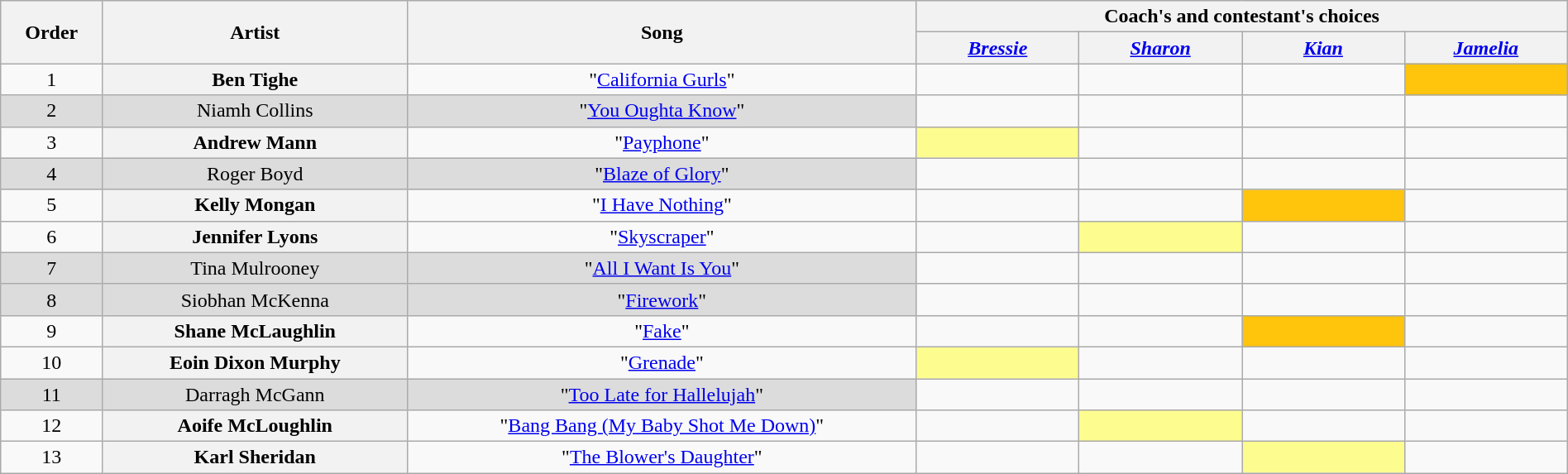<table class="wikitable" style="text-align:center; width:100%;">
<tr>
<th scope="col" rowspan="2" width="5%">Order</th>
<th scope="col" rowspan="2" width="15%">Artist</th>
<th scope="col" rowspan="2" width="25%">Song</th>
<th scope="col" colspan="4" width="32%">Coach's and contestant's choices</th>
</tr>
<tr>
<th width="8%"><em><a href='#'>Bressie</a></em></th>
<th width="8%"><em><a href='#'>Sharon</a></em></th>
<th width="8%"><em><a href='#'>Kian</a></em></th>
<th width="8%"><em><a href='#'>Jamelia</a></em></th>
</tr>
<tr>
<td>1</td>
<th scope="row">Ben Tighe</th>
<td>"<a href='#'>California Gurls</a>"</td>
<td></td>
<td></td>
<td></td>
<td style="background-color:#FFC40C;"><strong></strong></td>
</tr>
<tr>
<td style="background-color:#DCDCDC;">2</td>
<td style="background-color:#DCDCDC;">Niamh Collins</td>
<td style="background-color:#DCDCDC;">"<a href='#'>You Oughta Know</a>"</td>
<td></td>
<td></td>
<td></td>
<td></td>
</tr>
<tr>
<td>3</td>
<th scope="row">Andrew Mann</th>
<td>"<a href='#'>Payphone</a>"</td>
<td style="background-color:#fdfc8f;"><strong></strong></td>
<td><strong></strong></td>
<td><strong></strong></td>
<td><strong></strong></td>
</tr>
<tr>
<td style="background-color:#DCDCDC;">4</td>
<td style="background-color:#DCDCDC;">Roger Boyd</td>
<td style="background-color:#DCDCDC;">"<a href='#'>Blaze of Glory</a>"</td>
<td></td>
<td></td>
<td></td>
<td></td>
</tr>
<tr>
<td>5</td>
<th scope="row">Kelly Mongan</th>
<td>"<a href='#'>I Have Nothing</a>"</td>
<td></td>
<td></td>
<td style="background-color:#FFC40C;"><strong></strong></td>
<td></td>
</tr>
<tr>
<td>6</td>
<th scope="row">Jennifer Lyons</th>
<td>"<a href='#'>Skyscraper</a>"</td>
<td></td>
<td style="background-color:#fdfc8f;"><strong></strong></td>
<td><strong></strong></td>
<td></td>
</tr>
<tr>
<td style="background-color:#DCDCDC;">7</td>
<td style="background-color:#DCDCDC;">Tina Mulrooney</td>
<td style="background-color:#DCDCDC;">"<a href='#'>All I Want Is You</a>"</td>
<td></td>
<td></td>
<td></td>
<td></td>
</tr>
<tr>
<td style="background-color:#DCDCDC;">8</td>
<td style="background-color:#DCDCDC;">Siobhan McKenna</td>
<td style="background-color:#DCDCDC;">"<a href='#'>Firework</a>"</td>
<td></td>
<td></td>
<td></td>
<td></td>
</tr>
<tr>
<td>9</td>
<th scope="row">Shane McLaughlin</th>
<td>"<a href='#'>Fake</a>"</td>
<td></td>
<td></td>
<td style="background-color:#FFC40C;"><strong></strong></td>
<td></td>
</tr>
<tr>
<td>10</td>
<th scope="row">Eoin Dixon Murphy</th>
<td>"<a href='#'>Grenade</a>"</td>
<td style="background-color:#fdfc8f;"><strong></strong></td>
<td><strong></strong></td>
<td></td>
<td></td>
</tr>
<tr>
<td style="background-color:#DCDCDC;">11</td>
<td style="background-color:#DCDCDC;">Darragh McGann</td>
<td style="background-color:#DCDCDC;">"<a href='#'>Too Late for Hallelujah</a>"</td>
<td></td>
<td></td>
<td></td>
<td></td>
</tr>
<tr>
<td>12</td>
<th scope="row">Aoife McLoughlin</th>
<td>"<a href='#'>Bang Bang (My Baby Shot Me Down)</a>"</td>
<td></td>
<td style="background-color:#fdfc8f;"><strong></strong></td>
<td><strong></strong></td>
<td><strong></strong></td>
</tr>
<tr>
<td>13</td>
<th scope="row">Karl Sheridan</th>
<td>"<a href='#'>The Blower's Daughter</a>"</td>
<td></td>
<td><strong></strong></td>
<td style="background-color:#fdfc8f;"><strong></strong></td>
<td></td>
</tr>
</table>
